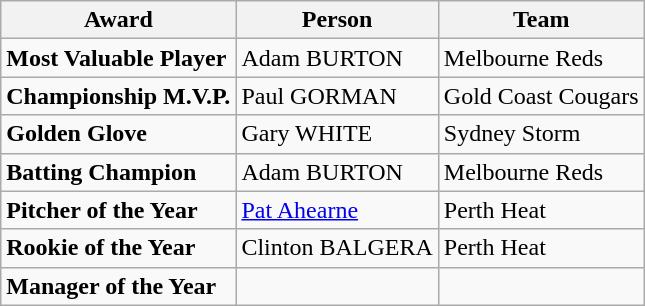<table class="wikitable">
<tr>
<th>Award</th>
<th>Person</th>
<th>Team</th>
</tr>
<tr>
<td><strong>Most Valuable Player</strong></td>
<td>Adam BURTON</td>
<td>Melbourne Reds</td>
</tr>
<tr>
<td><strong>Championship M.V.P.</strong></td>
<td>Paul GORMAN</td>
<td>Gold Coast Cougars</td>
</tr>
<tr>
<td><strong>Golden Glove</strong></td>
<td>Gary WHITE</td>
<td>Sydney Storm</td>
</tr>
<tr>
<td><strong>Batting Champion</strong></td>
<td>Adam BURTON</td>
<td>Melbourne Reds</td>
</tr>
<tr>
<td><strong>Pitcher of the Year</strong></td>
<td><a href='#'>Pat Ahearne</a></td>
<td>Perth Heat</td>
</tr>
<tr>
<td><strong>Rookie of the Year</strong></td>
<td>Clinton BALGERA</td>
<td>Perth Heat</td>
</tr>
<tr>
<td><strong>Manager of the Year</strong></td>
<td></td>
<td></td>
</tr>
</table>
